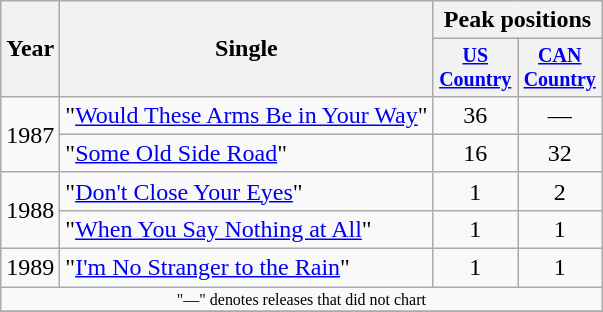<table class="wikitable" style="text-align:center;">
<tr>
<th rowspan=2>Year</th>
<th rowspan=2>Single</th>
<th colspan=2>Peak positions</th>
</tr>
<tr style="font-size:smaller;">
<th width="50"><a href='#'>US Country</a></th>
<th width="50"><a href='#'>CAN Country</a></th>
</tr>
<tr>
<td rowspan=2>1987</td>
<td align="left">"<a href='#'>Would These Arms Be in Your Way</a>"</td>
<td>36</td>
<td>—</td>
</tr>
<tr>
<td align="left">"<a href='#'>Some Old Side Road</a>"</td>
<td>16</td>
<td>32</td>
</tr>
<tr>
<td rowspan=2>1988</td>
<td align="left">"<a href='#'>Don't Close Your Eyes</a>"</td>
<td>1</td>
<td>2</td>
</tr>
<tr>
<td align="left">"<a href='#'>When You Say Nothing at All</a>"</td>
<td>1</td>
<td>1</td>
</tr>
<tr>
<td>1989</td>
<td align="left">"<a href='#'>I'm No Stranger to the Rain</a>"</td>
<td>1</td>
<td>1</td>
</tr>
<tr>
<td colspan="4" style="font-size:8pt">"—" denotes releases that did not chart</td>
</tr>
<tr>
</tr>
</table>
